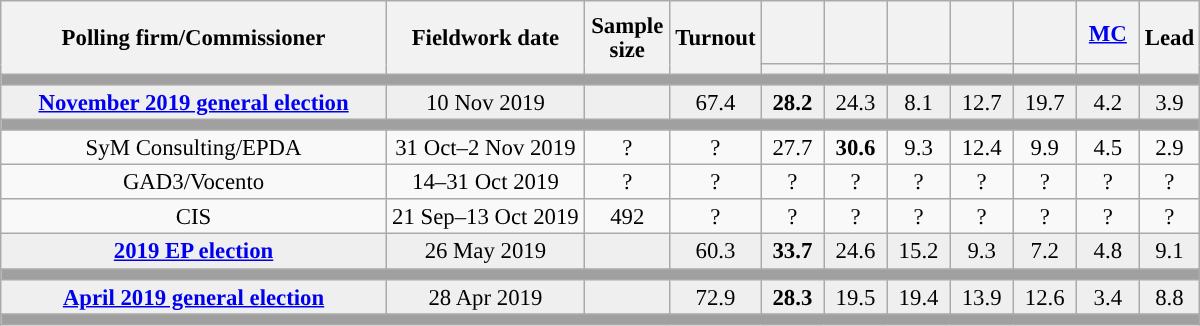<table class="wikitable collapsible collapsed" style="text-align:center; font-size:95%; line-height:16px;">
<tr style="height:42px;">
<th style="width:250px;" rowspan="2">Polling firm/Commissioner</th>
<th style="width:125px;" rowspan="2">Fieldwork date</th>
<th style="width:50px;" rowspan="2">Sample size</th>
<th style="width:45px;" rowspan="2">Turnout</th>
<th style="width:35px;"></th>
<th style="width:35px;"></th>
<th style="width:35px;"></th>
<th style="width:35px;"></th>
<th style="width:35px;"></th>
<th style="width:35px;"><a href='#'>MC</a></th>
<th style="width:30px;" rowspan="2">Lead</th>
</tr>
<tr>
<th style="color:inherit;background:"></th>
<th style="color:inherit;background:"></th>
<th style="color:inherit;background:"></th>
<th style="color:inherit;background:"></th>
<th style="color:inherit;background:"></th>
<th style="color:inherit;background:"></th>
</tr>
<tr>
<td colspan="11" style="background:#A0A0A0"></td>
</tr>
<tr style="background:#EFEFEF;">
<td><strong><a href='#'>November 2019 general election</a></strong></td>
<td>10 Nov 2019</td>
<td></td>
<td>67.4</td>
<td><strong>28.2</strong><br></td>
<td>24.3<br></td>
<td>8.1<br></td>
<td>12.7<br></td>
<td>19.7<br></td>
<td>4.2<br></td>
<td style="background:">3.9</td>
</tr>
<tr>
<td colspan="11" style="background:#A0A0A0"></td>
</tr>
<tr>
<td>SyM Consulting/EPDA</td>
<td>31 Oct–2 Nov 2019</td>
<td>?</td>
<td>?</td>
<td>27.7<br></td>
<td><strong>30.6</strong><br></td>
<td>9.3<br></td>
<td>12.4<br></td>
<td>9.9<br></td>
<td>4.5<br></td>
<td style="background:">2.9</td>
</tr>
<tr>
<td>GAD3/Vocento</td>
<td>14–31 Oct 2019</td>
<td>?</td>
<td>?</td>
<td>?<br></td>
<td>?<br></td>
<td>?<br></td>
<td>?<br></td>
<td>?<br></td>
<td>?<br></td>
<td style="background:">?</td>
</tr>
<tr>
<td>CIS</td>
<td>21 Sep–13 Oct 2019</td>
<td>492</td>
<td>?</td>
<td>?<br></td>
<td>?<br></td>
<td>?<br></td>
<td>?<br></td>
<td>?<br></td>
<td>?<br></td>
<td style="background:">?</td>
</tr>
<tr style="background:#EFEFEF;">
<td><strong><a href='#'>2019 EP election</a></strong></td>
<td>26 May 2019</td>
<td></td>
<td>60.3</td>
<td><strong>33.7</strong><br></td>
<td>24.6<br></td>
<td>15.2<br></td>
<td>9.3<br></td>
<td>7.2<br></td>
<td>4.8<br></td>
<td style="background:">9.1</td>
</tr>
<tr>
<td colspan="11" style="background:#A0A0A0"></td>
</tr>
<tr style="background:#EFEFEF;">
<td><strong><a href='#'>April 2019 general election</a></strong></td>
<td>28 Apr 2019</td>
<td></td>
<td>72.9</td>
<td><strong>28.3</strong><br></td>
<td>19.5<br></td>
<td>19.4<br></td>
<td>13.9<br></td>
<td>12.6<br></td>
<td>3.4<br></td>
<td style="background:">8.8</td>
</tr>
<tr>
<td colspan="11" style="background:#A0A0A0"></td>
</tr>
</table>
